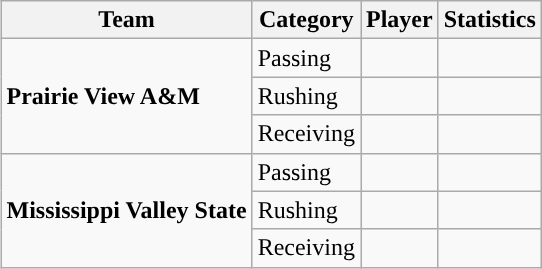<table class="wikitable" style="float: right;">
<tr>
<th>Team</th>
<th>Category</th>
<th>Player</th>
<th>Statistics</th>
</tr>
<tr>
<td rowspan=3><strong>Prairie View A&M</strong></td>
<td>Passing</td>
<td></td>
<td></td>
</tr>
<tr>
<td>Rushing</td>
<td></td>
<td></td>
</tr>
<tr>
<td>Receiving</td>
<td></td>
<td></td>
</tr>
<tr>
<td rowspan=3><strong>Mississippi Valley State</strong></td>
<td>Passing</td>
<td></td>
<td></td>
</tr>
<tr>
<td>Rushing</td>
<td></td>
<td></td>
</tr>
<tr>
<td>Receiving</td>
<td></td>
<td></td>
</tr>
</table>
